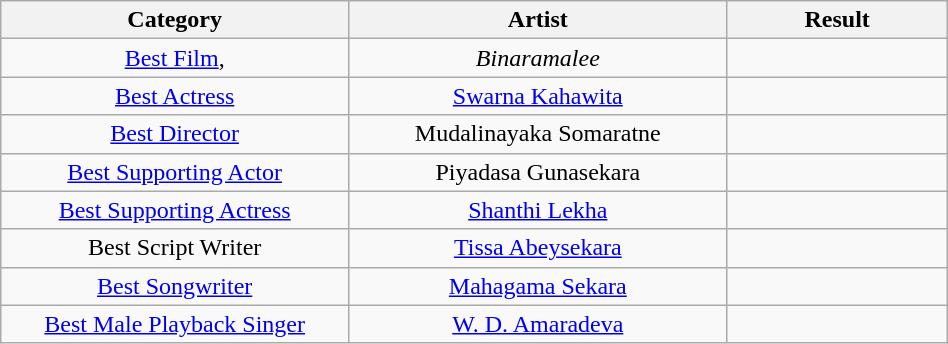<table class="wikitable" style="width:50%;">
<tr>
<th style="width:8%;">Category</th>
<th style="width:8%;">Artist</th>
<th style="width:5%;">Result</th>
</tr>
<tr>
<td style="text-align:center;"><a href='#'>Best Film</a>,</td>
<td style="text-align:center;"><em>Binaramalee</em></td>
<td></td>
</tr>
<tr>
<td style="text-align:center;"><a href='#'>Best Actress</a></td>
<td style="text-align:center;"><a href='#'>Swarna Kahawita</a></td>
<td></td>
</tr>
<tr>
<td style="text-align:center;"><a href='#'>Best Director</a></td>
<td style="text-align:center;">Mudalinayaka Somaratne</td>
<td></td>
</tr>
<tr>
<td style="text-align:center;"><a href='#'>Best Supporting Actor</a></td>
<td style="text-align:center;">Piyadasa Gunasekara</td>
<td></td>
</tr>
<tr>
<td style="text-align:center;"><a href='#'>Best Supporting Actress</a></td>
<td style="text-align:center;"><a href='#'>Shanthi Lekha</a></td>
<td></td>
</tr>
<tr>
<td style="text-align:center;">Best Script Writer</td>
<td style="text-align:center;"><a href='#'>Tissa Abeysekara</a></td>
<td></td>
</tr>
<tr>
<td style="text-align:center;"><a href='#'>Best Songwriter</a></td>
<td style="text-align:center;"><a href='#'>Mahagama Sekara</a></td>
<td></td>
</tr>
<tr>
<td style="text-align:center;"><a href='#'>Best Male Playback Singer</a></td>
<td style="text-align:center;"><a href='#'>W. D. Amaradeva</a></td>
<td></td>
</tr>
</table>
